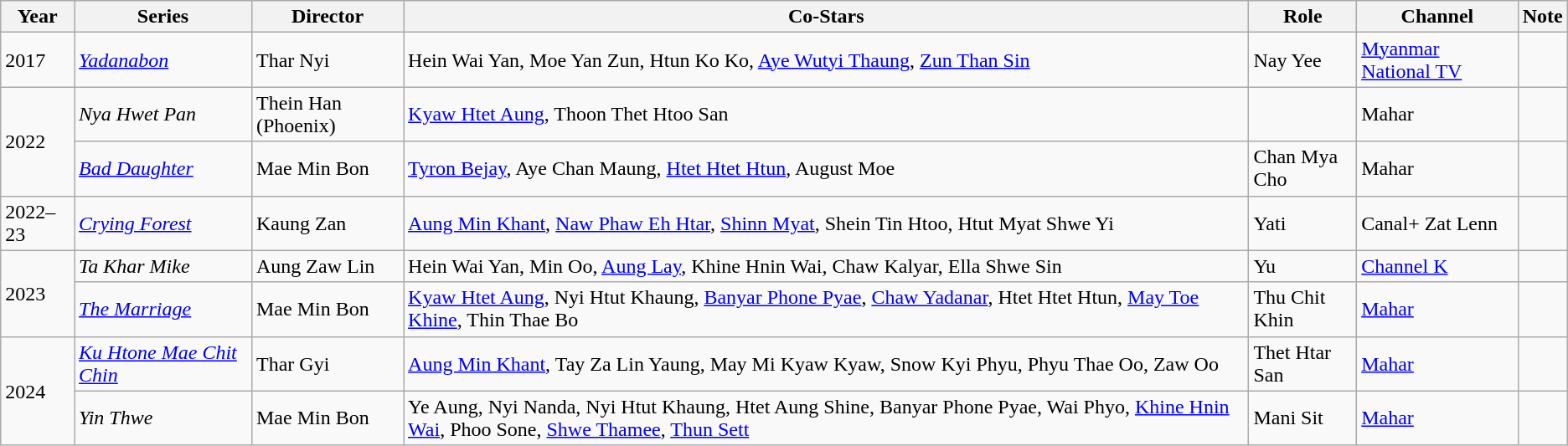<table class="wikitable sortable">
<tr>
<th>Year</th>
<th>Series</th>
<th>Director</th>
<th>Co-Stars</th>
<th>Role</th>
<th>Channel</th>
<th>Note</th>
</tr>
<tr>
<td>2017</td>
<td><em><a href='#'>Yadanabon</a></em></td>
<td>Thar Nyi</td>
<td>Hein Wai Yan, Moe Yan Zun, Htun Ko Ko, <a href='#'>Aye Wutyi Thaung</a>, <a href='#'>Zun Than Sin</a></td>
<td>Nay Yee</td>
<td><a href='#'>Myanmar National TV</a></td>
<td></td>
</tr>
<tr>
<td rowspan="2">2022</td>
<td><em>Nya Hwet Pan</em></td>
<td>Thein Han (Phoenix)</td>
<td><a href='#'>Kyaw Htet Aung</a>, Thoon Thet Htoo San</td>
<td></td>
<td>Mahar</td>
<td></td>
</tr>
<tr>
<td><em><a href='#'>Bad Daughter</a></em></td>
<td>Mae Min Bon</td>
<td><a href='#'>Tyron Bejay</a>, Aye Chan Maung, <a href='#'>Htet Htet Htun</a>, August Moe</td>
<td>Chan Mya Cho</td>
<td>Mahar</td>
<td></td>
</tr>
<tr>
<td>2022–23</td>
<td><em><a href='#'>Crying Forest</a></em></td>
<td>Kaung Zan</td>
<td><a href='#'>Aung Min Khant</a>, <a href='#'>Naw Phaw Eh Htar</a>, <a href='#'>Shinn Myat</a>, Shein Tin Htoo, Htut Myat Shwe Yi</td>
<td>Yati</td>
<td>Canal+ Zat Lenn</td>
<td></td>
</tr>
<tr>
<td rowspan="2">2023</td>
<td><em>Ta Khar Mike</em></td>
<td>Aung Zaw Lin</td>
<td>Hein Wai Yan, Min Oo, <a href='#'>Aung Lay</a>, Khine Hnin Wai, Chaw Kalyar, Ella Shwe Sin</td>
<td>Yu</td>
<td><a href='#'>Channel K</a></td>
<td></td>
</tr>
<tr>
<td><em><a href='#'> The Marriage</a></em></td>
<td>Mae Min Bon</td>
<td><a href='#'>Kyaw Htet Aung</a>, Nyi Htut Khaung, <a href='#'>Banyar Phone Pyae</a>, <a href='#'>Chaw Yadanar</a>, Htet Htet Htun, <a href='#'>May Toe Khine</a>, Thin Thae Bo</td>
<td>Thu Chit Khin</td>
<td><a href='#'>Mahar</a></td>
<td></td>
</tr>
<tr>
<td rowspan="2">2024</td>
<td><em><a href='#'>Ku Htone Mae Chit Chin</a></em></td>
<td>Thar Gyi</td>
<td><a href='#'>Aung Min Khant</a>, Tay Za Lin Yaung, May Mi Kyaw Kyaw, Snow Kyi Phyu, Phyu Thae Oo, Zaw Oo</td>
<td>Thet Htar San</td>
<td><a href='#'>Mahar</a></td>
<td></td>
</tr>
<tr>
<td><em>Yin Thwe</em></td>
<td>Mae Min Bon</td>
<td>Ye Aung, Nyi Nanda, Nyi Htut Khaung, Htet Aung Shine, Banyar Phone Pyae, Wai Phyo, <a href='#'>Khine Hnin Wai</a>, Phoo Sone, <a href='#'>Shwe Thamee</a>, <a href='#'>Thun Sett</a></td>
<td>Mani Sit</td>
<td><a href='#'>Mahar</a></td>
<td></td>
</tr>
</table>
